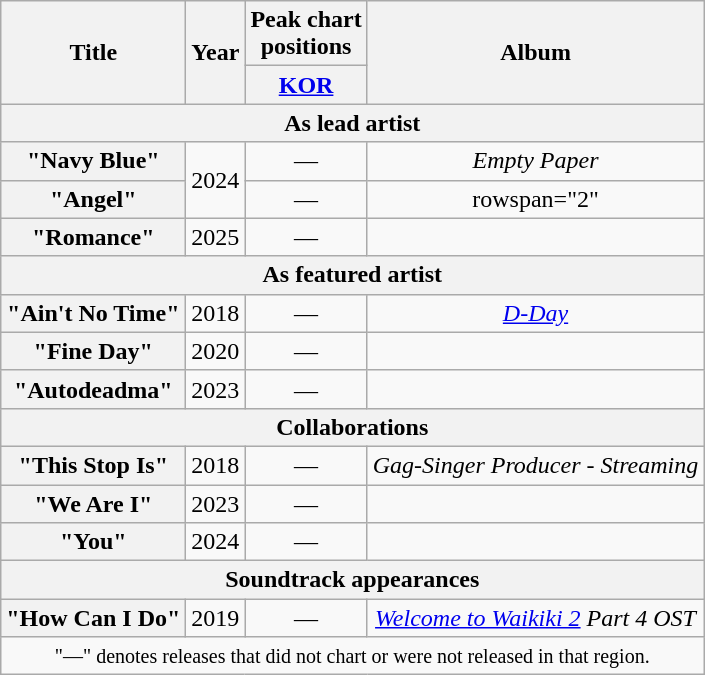<table class="wikitable plainrowheaders" style="text-align:center;">
<tr>
<th rowspan="2">Title</th>
<th rowspan="2">Year</th>
<th>Peak chart<br>positions</th>
<th rowspan="2">Album</th>
</tr>
<tr>
<th><a href='#'>KOR</a><br></th>
</tr>
<tr>
<th colspan="6">As lead artist</th>
</tr>
<tr>
<th scope="row">"Navy Blue"</th>
<td rowspan="2">2024</td>
<td —>—</td>
<td><em>Empty Paper</em></td>
</tr>
<tr>
<th scope="row">"Angel"</th>
<td —>—</td>
<td>rowspan="2" </td>
</tr>
<tr>
<th scope="row">"Romance"</th>
<td>2025</td>
<td —>—</td>
</tr>
<tr>
<th colspan="6">As featured artist</th>
</tr>
<tr>
<th scope="row">"Ain't No Time" <br></th>
<td>2018</td>
<td>—</td>
<td><em><a href='#'>D-Day</a></em></td>
</tr>
<tr>
<th scope="row">"Fine Day" <br></th>
<td>2020</td>
<td>—</td>
<td></td>
</tr>
<tr>
<th scope="row">"Autodeadma" <br></th>
<td>2023</td>
<td>—</td>
<td></td>
</tr>
<tr>
<th colspan="6">Collaborations</th>
</tr>
<tr>
<th scope="row">"This Stop Is"<br></th>
<td>2018</td>
<td>—</td>
<td><em>Gag-Singer Producer - Streaming</em></td>
</tr>
<tr>
<th scope="row">"We Are I"<br></th>
<td>2023</td>
<td>—</td>
<td></td>
</tr>
<tr>
<th scope="row">"You"<br></th>
<td>2024</td>
<td>—</td>
<td></td>
</tr>
<tr>
<th colspan="5">Soundtrack appearances</th>
</tr>
<tr>
<th scope="row">"How Can I Do" <br></th>
<td>2019</td>
<td>—</td>
<td><em><a href='#'>Welcome to Waikiki 2</a> Part 4 OST</em></td>
</tr>
<tr>
<td colspan="5"><small>"—" denotes releases that did not chart or were not released in that region.</small></td>
</tr>
</table>
